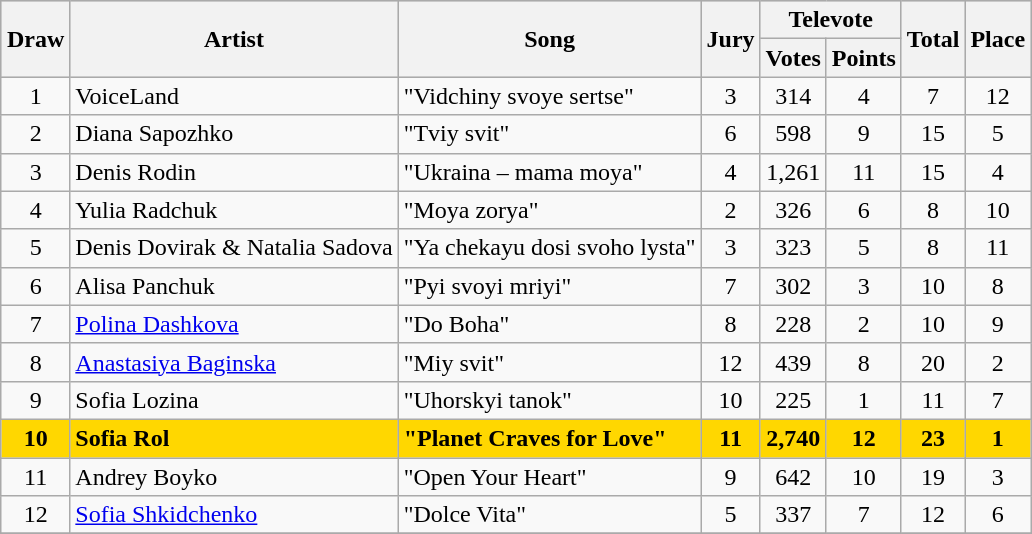<table class="sortable wikitable" style="margin: 1em auto 1em auto; text-align:center">
<tr bgcolor="#CCCCCC">
<th rowspan="2">Draw</th>
<th rowspan="2">Artist</th>
<th rowspan="2">Song</th>
<th rowspan="2">Jury</th>
<th colspan="2">Televote</th>
<th rowspan="2">Total</th>
<th rowspan="2">Place</th>
</tr>
<tr>
<th>Votes</th>
<th>Points</th>
</tr>
<tr>
<td>1</td>
<td align="left">VoiceLand</td>
<td align="left">"Vidchiny svoye sertse"</td>
<td>3</td>
<td>314</td>
<td>4</td>
<td>7</td>
<td>12</td>
</tr>
<tr>
<td>2</td>
<td align="left">Diana Sapozhko</td>
<td align="left">"Tviy svit"</td>
<td>6</td>
<td>598</td>
<td>9</td>
<td>15</td>
<td>5</td>
</tr>
<tr>
<td>3</td>
<td align="left">Denis Rodin</td>
<td align="left">"Ukraina – mama moya"</td>
<td>4</td>
<td>1,261</td>
<td>11</td>
<td>15</td>
<td>4</td>
</tr>
<tr>
<td>4</td>
<td align="left">Yulia Radchuk</td>
<td align="left">"Moya zorya"</td>
<td>2</td>
<td>326</td>
<td>6</td>
<td>8</td>
<td>10</td>
</tr>
<tr>
<td>5</td>
<td align="left">Denis Dovirak & Natalia Sadova</td>
<td align="left">"Ya chekayu dosi svoho lysta"</td>
<td>3</td>
<td>323</td>
<td>5</td>
<td>8</td>
<td>11</td>
</tr>
<tr>
<td>6</td>
<td align="left">Alisa Panchuk</td>
<td align="left">"Pyi svoyi mriyi"</td>
<td>7</td>
<td>302</td>
<td>3</td>
<td>10</td>
<td>8</td>
</tr>
<tr>
<td>7</td>
<td align="left"><a href='#'>Polina Dashkova</a></td>
<td align="left">"Do Boha"</td>
<td>8</td>
<td>228</td>
<td>2</td>
<td>10</td>
<td>9</td>
</tr>
<tr>
<td>8</td>
<td align="left"><a href='#'>Anastasiya Baginska</a></td>
<td align="left">"Miy svit"</td>
<td>12</td>
<td>439</td>
<td>8</td>
<td>20</td>
<td>2</td>
</tr>
<tr>
<td>9</td>
<td align="left">Sofia Lozina</td>
<td align="left">"Uhorskyi tanok"</td>
<td>10</td>
<td>225</td>
<td>1</td>
<td>11</td>
<td>7</td>
</tr>
<tr style="font-weight:bold; background:gold;">
<td>10</td>
<td align="left">Sofia Rol</td>
<td align="left">"Planet Craves for Love"</td>
<td>11</td>
<td>2,740</td>
<td>12</td>
<td>23</td>
<td>1</td>
</tr>
<tr>
<td>11</td>
<td align="left">Andrey Boyko</td>
<td align="left">"Open Your Heart"</td>
<td>9</td>
<td>642</td>
<td>10</td>
<td>19</td>
<td>3</td>
</tr>
<tr>
<td>12</td>
<td align="left"><a href='#'>Sofia Shkidchenko</a></td>
<td align="left">"Dolce Vita"</td>
<td>5</td>
<td>337</td>
<td>7</td>
<td>12</td>
<td>6</td>
</tr>
<tr>
</tr>
</table>
